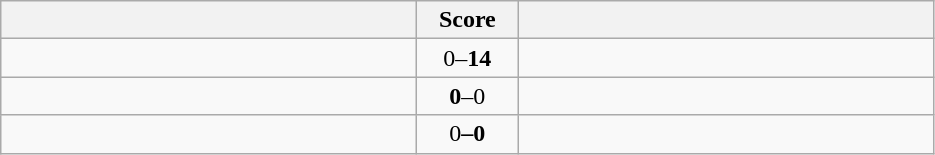<table class="wikitable" style="text-align: center;">
<tr>
<th width=270></th>
<th width=60>Score</th>
<th width=270></th>
</tr>
<tr>
<td align=left></td>
<td>0–<strong>14</strong></td>
<td align=left><strong></strong></td>
</tr>
<tr>
<td align=left><strong></strong></td>
<td><strong>0</strong>–0</td>
<td align=left></td>
</tr>
<tr>
<td align=left><strong></td>
<td></strong>0<strong>–0</td>
<td align=left></td>
</tr>
</table>
